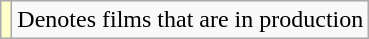<table class="wikitable">
<tr>
<td style="background:#ffc;"></td>
<td>Denotes films that are in production</td>
</tr>
</table>
